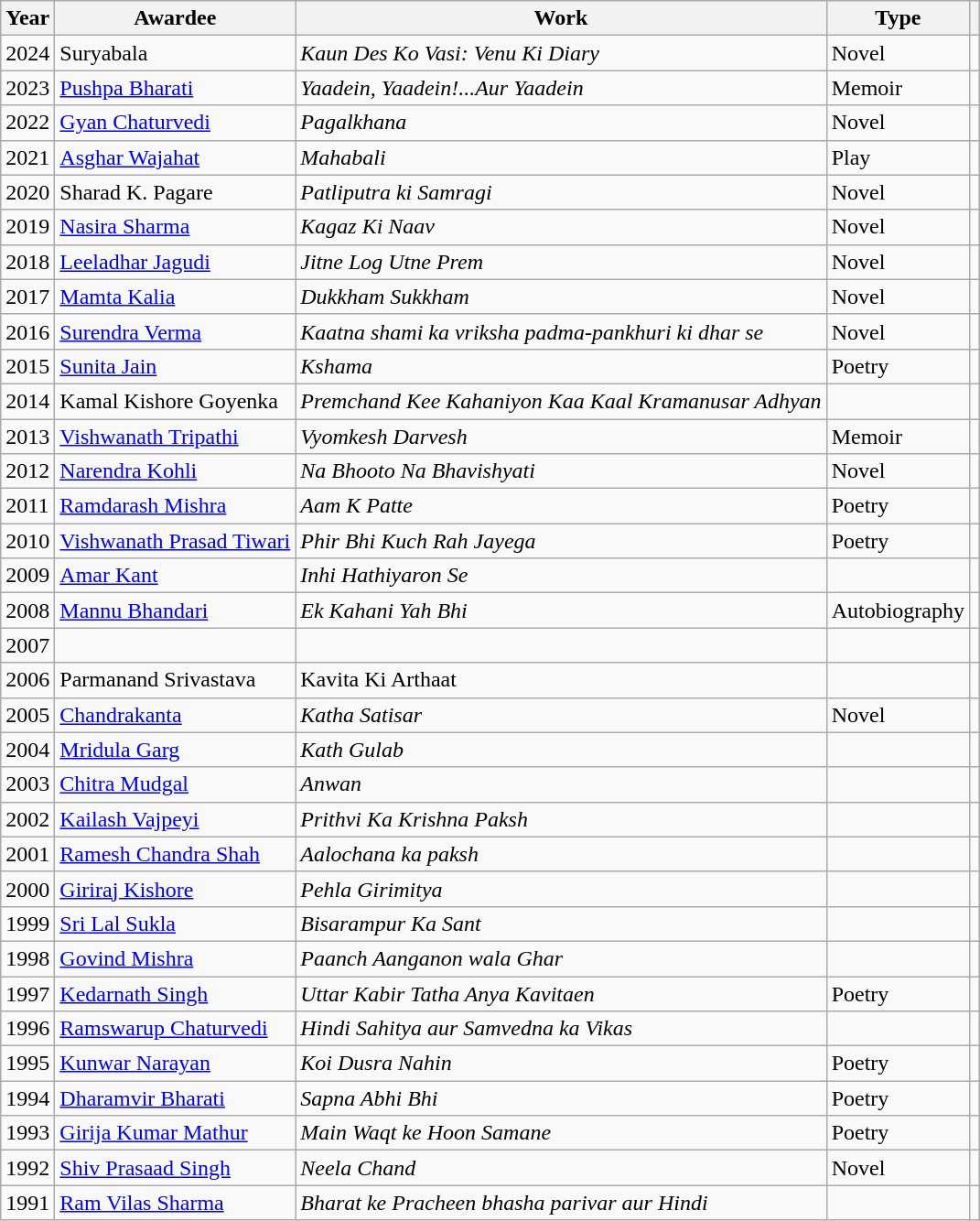<table class="wikitable sortable">
<tr>
<th>Year</th>
<th>Awardee</th>
<th>Work</th>
<th>Type</th>
<th></th>
</tr>
<tr>
<td>2024</td>
<td>Suryabala</td>
<td><em>Kaun Des Ko Vasi: Venu Ki Diary</em></td>
<td>Novel</td>
<td></td>
</tr>
<tr>
<td>2023</td>
<td><a href='#'>Pushpa Bharati</a></td>
<td><em>Yaadein, Yaadein!...Aur Yaadein</em></td>
<td>Memoir</td>
<td></td>
</tr>
<tr>
<td>2022</td>
<td><a href='#'>Gyan Chaturvedi</a></td>
<td><em>Pagalkhana</em></td>
<td>Novel</td>
<td></td>
</tr>
<tr>
<td>2021</td>
<td><a href='#'>Asghar Wajahat</a></td>
<td><em>Mahabali</em></td>
<td>Play</td>
<td></td>
</tr>
<tr>
<td>2020</td>
<td>Sharad K. Pagare</td>
<td><em>Patliputra ki Samragi</em></td>
<td>Novel</td>
<td></td>
</tr>
<tr>
<td>2019</td>
<td><a href='#'>Nasira Sharma</a></td>
<td><em>Kagaz Ki Naav</em></td>
<td>Novel</td>
<td></td>
</tr>
<tr>
<td>2018</td>
<td><a href='#'>Leeladhar Jagudi</a></td>
<td><em>Jitne Log Utne Prem</em></td>
<td>Novel</td>
<td></td>
</tr>
<tr>
<td>2017</td>
<td><a href='#'>Mamta Kalia</a></td>
<td><em>Dukkham Sukkham</em></td>
<td>Novel</td>
<td></td>
</tr>
<tr>
<td>2016</td>
<td><a href='#'>Surendra Verma</a></td>
<td><em>Kaatna shami ka vriksha padma-pankhuri ki dhar se</em></td>
<td>Novel</td>
<td></td>
</tr>
<tr>
<td>2015</td>
<td><a href='#'>Sunita Jain</a></td>
<td><em>Kshama</em></td>
<td>Poetry</td>
<td></td>
</tr>
<tr>
<td>2014</td>
<td>Kamal Kishore Goyenka</td>
<td><em>Premchand Kee Kahaniyon Kaa Kaal Kramanusar Adhyan</em></td>
<td></td>
<td></td>
</tr>
<tr>
<td>2013</td>
<td><a href='#'>Vishwanath Tripathi</a></td>
<td><em>Vyomkesh Darvesh</em></td>
<td>Memoir</td>
<td></td>
</tr>
<tr>
<td>2012</td>
<td><a href='#'>Narendra Kohli</a></td>
<td><em>Na Bhooto Na Bhavishyati</em></td>
<td>Novel</td>
<td></td>
</tr>
<tr>
<td>2011</td>
<td><a href='#'>Ramdarash Mishra</a></td>
<td><em>Aam K Patte</em></td>
<td>Poetry</td>
<td></td>
</tr>
<tr>
<td>2010</td>
<td><a href='#'>Vishwanath Prasad Tiwari</a></td>
<td><em>Phir Bhi Kuch Rah Jayega</em></td>
<td>Poetry</td>
<td></td>
</tr>
<tr>
<td>2009</td>
<td><a href='#'>Amar Kant</a></td>
<td><em>Inhi Hathiyaron Se</em></td>
<td></td>
<td></td>
</tr>
<tr>
<td>2008</td>
<td><a href='#'>Mannu Bhandari</a></td>
<td><em>Ek Kahani Yah Bhi</em></td>
<td>Autobiography</td>
<td></td>
</tr>
<tr>
<td>2007</td>
<td></td>
<td></td>
<td></td>
<td></td>
</tr>
<tr>
<td>2006</td>
<td>Parmanand Srivastava</td>
<td>Kavita Ki Arthaat</td>
<td></td>
<td></td>
</tr>
<tr>
<td>2005</td>
<td><a href='#'>Chandrakanta</a></td>
<td><em>Katha Satisar</em></td>
<td>Novel</td>
<td></td>
</tr>
<tr>
<td>2004</td>
<td><a href='#'>Mridula Garg</a></td>
<td><em>Kath Gulab</em></td>
<td></td>
<td></td>
</tr>
<tr>
<td>2003</td>
<td><a href='#'>Chitra Mudgal</a></td>
<td><em>Anwan</em></td>
<td></td>
<td></td>
</tr>
<tr>
<td>2002</td>
<td><a href='#'>Kailash Vajpeyi</a></td>
<td><em>Prithvi Ka Krishna Paksh</em></td>
<td></td>
<td></td>
</tr>
<tr>
<td>2001</td>
<td><a href='#'>Ramesh Chandra Shah</a></td>
<td><em>Aalochana ka paksh</em></td>
<td></td>
<td></td>
</tr>
<tr>
<td>2000</td>
<td><a href='#'>Giriraj Kishore</a></td>
<td><em>Pehla Girimitya</em></td>
<td></td>
<td></td>
</tr>
<tr>
<td>1999</td>
<td><a href='#'>Sri Lal Sukla</a></td>
<td><em>Bisarampur Ka Sant</em></td>
<td></td>
<td></td>
</tr>
<tr>
<td>1998</td>
<td><a href='#'>Govind Mishra</a></td>
<td><em>Paanch Aanganon wala Ghar</em></td>
<td></td>
<td></td>
</tr>
<tr>
<td>1997</td>
<td><a href='#'>Kedarnath Singh</a></td>
<td><em>Uttar Kabir Tatha Anya Kavitaen</em></td>
<td>Poetry</td>
<td></td>
</tr>
<tr>
<td>1996</td>
<td><a href='#'>Ramswarup Chaturvedi</a></td>
<td><em>Hindi Sahitya aur Samvedna ka Vikas</em></td>
<td></td>
<td></td>
</tr>
<tr>
<td>1995</td>
<td><a href='#'>Kunwar Narayan</a></td>
<td><em>Koi Dusra Nahin</em></td>
<td>Poetry</td>
<td></td>
</tr>
<tr>
<td>1994</td>
<td><a href='#'>Dharamvir Bharati</a></td>
<td><em>Sapna Abhi Bhi</em></td>
<td>Poetry</td>
<td></td>
</tr>
<tr>
<td>1993</td>
<td><a href='#'>Girija Kumar Mathur</a></td>
<td><em>Main Waqt ke Hoon Samane</em></td>
<td>Poetry</td>
<td></td>
</tr>
<tr>
<td>1992</td>
<td><a href='#'>Shiv Prasaad Singh</a></td>
<td><em>Neela Chand</em></td>
<td>Novel</td>
<td></td>
</tr>
<tr>
<td>1991</td>
<td><a href='#'>Ram Vilas Sharma</a></td>
<td><em>Bharat ke Pracheen bhasha parivar aur Hindi</em></td>
<td></td>
<td></td>
</tr>
</table>
